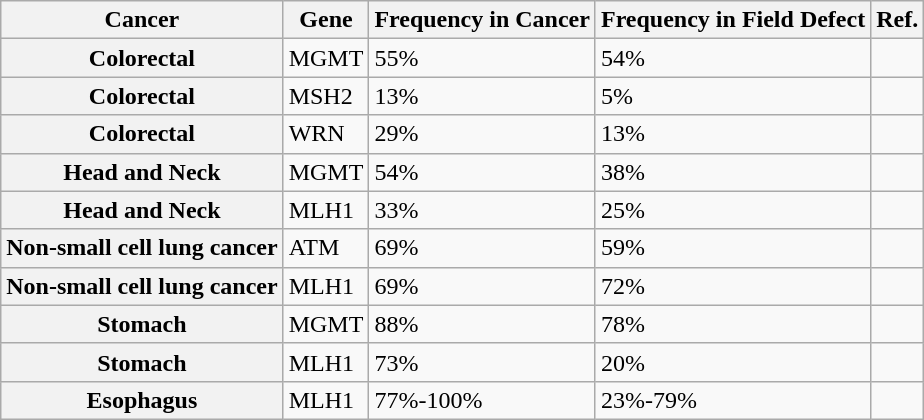<table class="wikitable sortable">
<tr>
<th>Cancer</th>
<th>Gene</th>
<th>Frequency in Cancer</th>
<th>Frequency in Field Defect</th>
<th>Ref.</th>
</tr>
<tr>
<th>Colorectal</th>
<td>MGMT</td>
<td>55%</td>
<td>54%</td>
<td></td>
</tr>
<tr>
<th>Colorectal</th>
<td>MSH2</td>
<td>13%</td>
<td>5%</td>
<td></td>
</tr>
<tr>
<th>Colorectal</th>
<td>WRN</td>
<td>29%</td>
<td>13%</td>
<td></td>
</tr>
<tr>
<th>Head and Neck</th>
<td>MGMT</td>
<td>54%</td>
<td>38%</td>
<td></td>
</tr>
<tr>
<th>Head and Neck</th>
<td>MLH1</td>
<td>33%</td>
<td>25%</td>
<td></td>
</tr>
<tr>
<th>Non-small cell lung cancer</th>
<td>ATM</td>
<td>69%</td>
<td>59%</td>
<td></td>
</tr>
<tr>
<th>Non-small cell lung cancer</th>
<td>MLH1</td>
<td>69%</td>
<td>72%</td>
<td></td>
</tr>
<tr>
<th>Stomach</th>
<td>MGMT</td>
<td>88%</td>
<td>78%</td>
<td></td>
</tr>
<tr>
<th>Stomach</th>
<td>MLH1</td>
<td>73%</td>
<td>20%</td>
<td></td>
</tr>
<tr>
<th>Esophagus</th>
<td>MLH1</td>
<td>77%-100%</td>
<td>23%-79%</td>
<td></td>
</tr>
</table>
